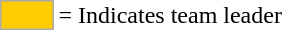<table>
<tr>
<td style="background-color:#FFCC00; border:1px solid #aaaaaa; width:2em;"></td>
<td>= Indicates team leader</td>
</tr>
</table>
